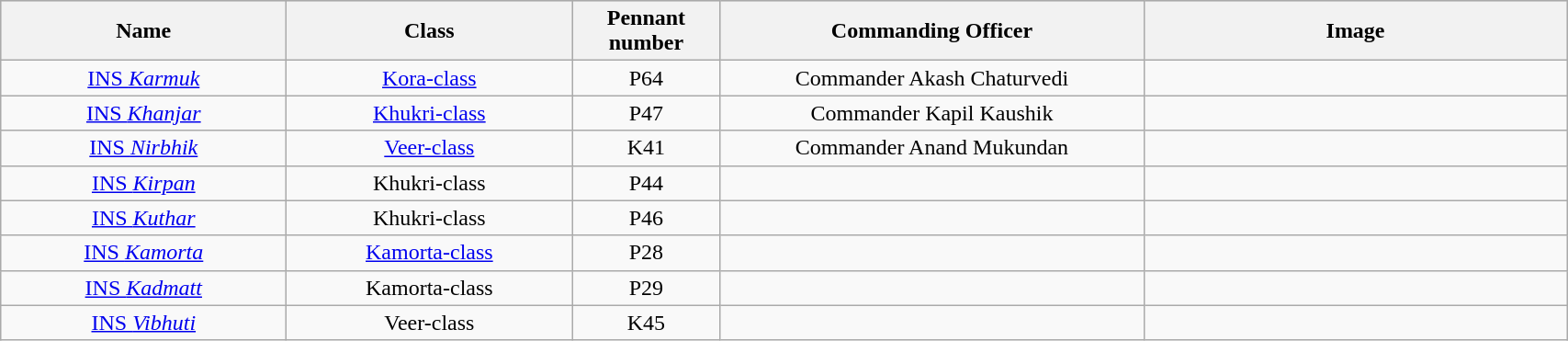<table class="wikitable" style="text-align:center">
<tr style="background:#cccccc">
<th scope="col" style="width: 200px;">Name</th>
<th scope="col" style="width: 200px;">Class</th>
<th scope="col" style="width: 100px;">Pennant number</th>
<th scope="col" style="width: 300px;">Commanding Officer</th>
<th scope="col" style="width: 300px;">Image</th>
</tr>
<tr>
<td><a href='#'>INS <em>Karmuk</em></a></td>
<td><a href='#'>Kora-class</a></td>
<td align="center">P64</td>
<td>Commander Akash Chaturvedi</td>
<td></td>
</tr>
<tr>
<td><a href='#'>INS <em>Khanjar</em></a></td>
<td><a href='#'>Khukri-class</a></td>
<td align="center">P47</td>
<td>Commander Kapil Kaushik</td>
<td></td>
</tr>
<tr>
<td><a href='#'>INS <em>Nirbhik</em></a></td>
<td><a href='#'>Veer-class</a></td>
<td align="center">K41</td>
<td>Commander Anand Mukundan</td>
<td></td>
</tr>
<tr>
<td><a href='#'>INS <em>Kirpan</em></a></td>
<td>Khukri-class</td>
<td align="center">P44</td>
<td></td>
<td></td>
</tr>
<tr>
<td><a href='#'>INS <em>Kuthar</em></a></td>
<td>Khukri-class</td>
<td align="center">P46</td>
<td></td>
<td></td>
</tr>
<tr>
<td><a href='#'>INS <em>Kamorta</em></a></td>
<td><a href='#'>Kamorta-class</a></td>
<td align="center">P28</td>
<td></td>
<td></td>
</tr>
<tr>
<td><a href='#'>INS <em>Kadmatt</em></a></td>
<td>Kamorta-class</td>
<td align="center">P29</td>
<td></td>
<td></td>
</tr>
<tr>
<td><a href='#'>INS <em>Vibhuti</em></a></td>
<td>Veer-class</td>
<td align="center">K45</td>
<td></td>
<td></td>
</tr>
</table>
